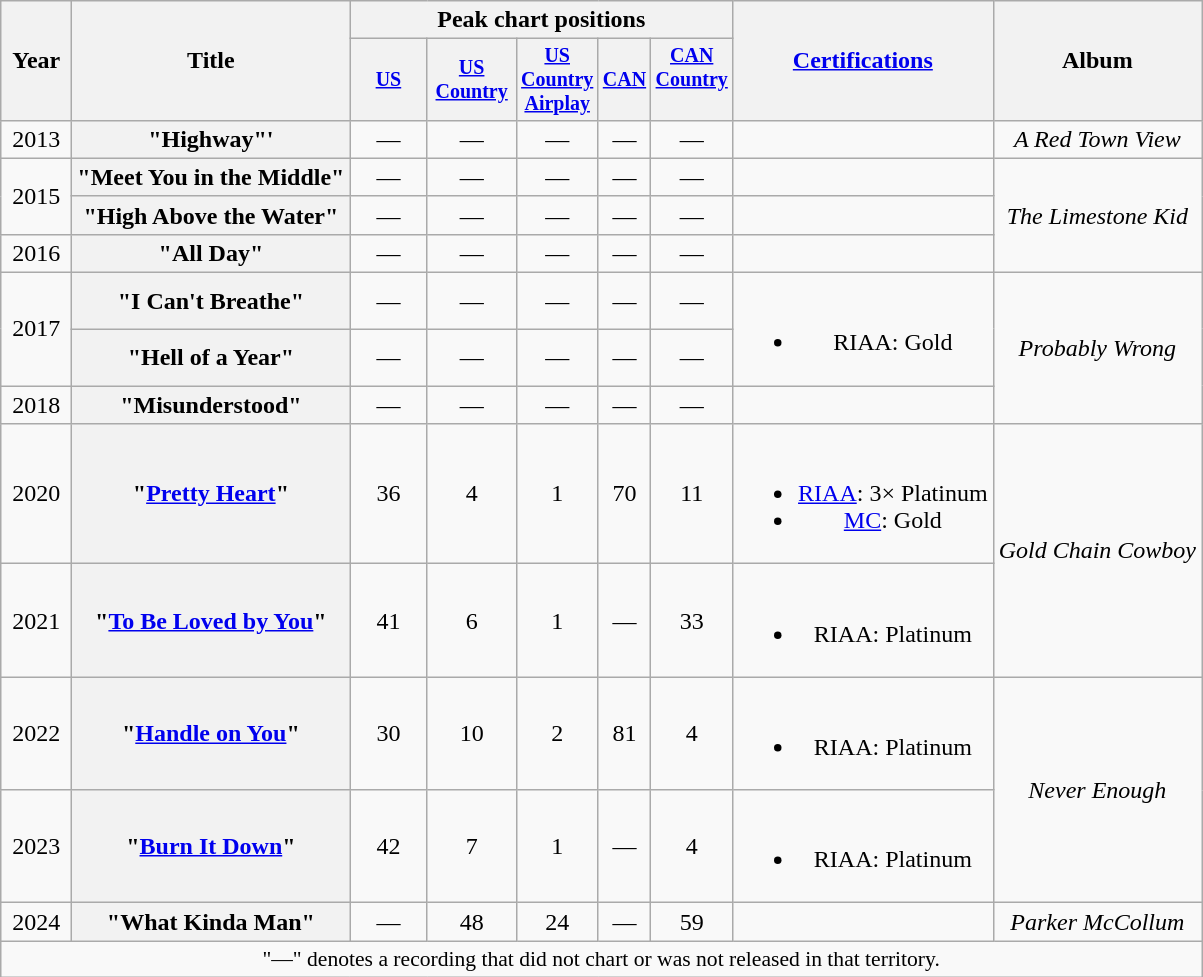<table class="wikitable plainrowheaders" style="text-align:center;">
<tr>
<th scope="col" rowspan="2" style="width:2.5em;">Year</th>
<th scope="col" rowspan="2">Title</th>
<th scope="col" colspan="5">Peak chart positions</th>
<th scope="col" rowspan="2"><a href='#'>Certifications</a></th>
<th scope="col" rowspan="2">Album</th>
</tr>
<tr style="font-size:smaller;">
<th scope="col" style="width:45px;"><a href='#'>US</a><br></th>
<th scope="col" style="width:4em;"><a href='#'>US Country</a><br></th>
<th scope="col"><a href='#'>US<br>Country<br>Airplay</a><br></th>
<th scope="col"><a href='#'>CAN</a><br></th>
<th scope="col"><a href='#'>CAN<br>Country</a><br><br></th>
</tr>
<tr>
<td>2013</td>
<th scope="row">"Highway"'</th>
<td>—</td>
<td>—</td>
<td>—</td>
<td>—</td>
<td>—<br></td>
<td></td>
<td><em>A Red Town View</em></td>
</tr>
<tr>
<td rowspan="2">2015</td>
<th scope="row">"Meet You in the Middle"</th>
<td>—</td>
<td>—</td>
<td>—</td>
<td>—</td>
<td>—<br></td>
<td></td>
<td rowspan="3" style="text-align:center;"><em>The Limestone Kid</em></td>
</tr>
<tr>
<th scope="row">"High Above the Water"</th>
<td>—</td>
<td>—</td>
<td>—</td>
<td>—</td>
<td>—<br></td>
<td></td>
</tr>
<tr>
<td>2016</td>
<th scope="row">"All Day"</th>
<td>—</td>
<td>—</td>
<td>—</td>
<td>—</td>
<td>—<br></td>
<td></td>
</tr>
<tr>
<td rowspan="2">2017</td>
<th scope="row">"I Can't Breathe"</th>
<td>—</td>
<td>—</td>
<td>—</td>
<td>—</td>
<td>—<br></td>
<td rowspan="2"><br><ul><li>RIAA: Gold</li></ul></td>
<td rowspan="3" style="text-align:center;"><em>Probably Wrong</em></td>
</tr>
<tr>
<th scope="row">"Hell of a Year"</th>
<td>—</td>
<td>—</td>
<td>—</td>
<td>—</td>
<td>—<br></td>
</tr>
<tr>
<td>2018</td>
<th scope="row">"Misunderstood"</th>
<td>—</td>
<td>—</td>
<td>—</td>
<td>—</td>
<td>—<br></td>
<td></td>
</tr>
<tr>
<td>2020</td>
<th scope="row">"<a href='#'>Pretty Heart</a>"</th>
<td>36</td>
<td>4</td>
<td>1</td>
<td>70</td>
<td>11<br></td>
<td><br><ul><li><a href='#'>RIAA</a>: 3× Platinum</li><li><a href='#'>MC</a>: Gold</li></ul></td>
<td rowspan="2"><em>Gold Chain Cowboy</em></td>
</tr>
<tr>
<td>2021</td>
<th scope="row">"<a href='#'>To Be Loved by You</a>"</th>
<td>41</td>
<td>6</td>
<td>1</td>
<td>—</td>
<td>33</td>
<td><br><ul><li>RIAA: Platinum</li></ul></td>
</tr>
<tr>
<td>2022</td>
<th scope="row">"<a href='#'>Handle on You</a>"</th>
<td>30</td>
<td>10</td>
<td>2</td>
<td>81</td>
<td>4</td>
<td><br><ul><li>RIAA: Platinum</li></ul></td>
<td rowspan="2" style="text-align:center;"><em>Never Enough</em></td>
</tr>
<tr>
<td>2023</td>
<th scope="row">"<a href='#'>Burn It Down</a>"</th>
<td>42</td>
<td>7</td>
<td>1</td>
<td>—</td>
<td>4</td>
<td><br><ul><li>RIAA: Platinum</li></ul></td>
</tr>
<tr>
<td>2024</td>
<th scope="row">"What Kinda Man"</th>
<td>—</td>
<td>48</td>
<td>24</td>
<td>—</td>
<td>59</td>
<td></td>
<td><em>Parker McCollum</em></td>
</tr>
<tr>
<td colspan="11" style="font-size:90%">"—" denotes a recording that did not chart or was not released in that territory.</td>
</tr>
</table>
